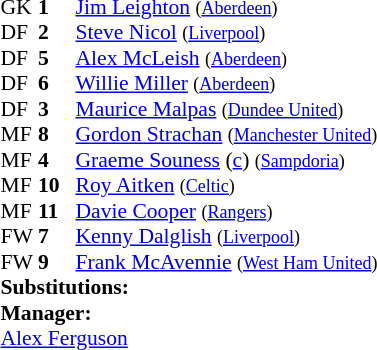<table style="font-size:90%; margin:0.2em auto;" cellspacing="0" cellpadding="0">
<tr>
<th width="25"></th>
<th width="25"></th>
</tr>
<tr>
<td>GK</td>
<td><strong>1</strong></td>
<td><a href='#'>Jim Leighton</a> <small>(<a href='#'>Aberdeen</a>)</small></td>
</tr>
<tr>
<td>DF</td>
<td><strong>2</strong></td>
<td><a href='#'>Steve Nicol</a> <small>(<a href='#'>Liverpool</a>)</small></td>
</tr>
<tr>
<td>DF</td>
<td><strong>5</strong></td>
<td><a href='#'>Alex McLeish</a> <small>(<a href='#'>Aberdeen</a>)</small></td>
</tr>
<tr>
<td>DF</td>
<td><strong>6</strong></td>
<td><a href='#'>Willie Miller</a> <small>(<a href='#'>Aberdeen</a>)</small></td>
</tr>
<tr>
<td>DF</td>
<td><strong>3</strong></td>
<td><a href='#'>Maurice Malpas</a> <small>(<a href='#'>Dundee United</a>)</small></td>
</tr>
<tr>
<td>MF</td>
<td><strong>8</strong></td>
<td><a href='#'>Gordon Strachan</a>  <small>(<a href='#'>Manchester United</a>)</small></td>
</tr>
<tr>
<td>MF</td>
<td><strong>4</strong></td>
<td><a href='#'>Graeme Souness</a> (<a href='#'>c</a>) <small>(<a href='#'>Sampdoria</a>)</small></td>
</tr>
<tr>
<td>MF</td>
<td><strong>10</strong></td>
<td><a href='#'>Roy Aitken</a> <small>(<a href='#'>Celtic</a>)</small></td>
</tr>
<tr>
<td>MF</td>
<td><strong>11</strong></td>
<td><a href='#'>Davie Cooper</a> <small>(<a href='#'>Rangers</a>)</small></td>
</tr>
<tr>
<td>FW</td>
<td><strong>7</strong></td>
<td><a href='#'>Kenny Dalglish</a> <small>(<a href='#'>Liverpool</a>)</small></td>
</tr>
<tr>
<td>FW</td>
<td><strong>9</strong></td>
<td><a href='#'>Frank McAvennie</a> <small>(<a href='#'>West Ham United</a>)</small></td>
</tr>
<tr>
<td colspan=3><strong>Substitutions:</strong></td>
</tr>
<tr>
<td></td>
<td><strong></strong></td>
<td></td>
</tr>
<tr>
<td colspan=3><strong>Manager:</strong></td>
</tr>
<tr>
<td colspan="4"> <a href='#'>Alex Ferguson</a></td>
</tr>
</table>
